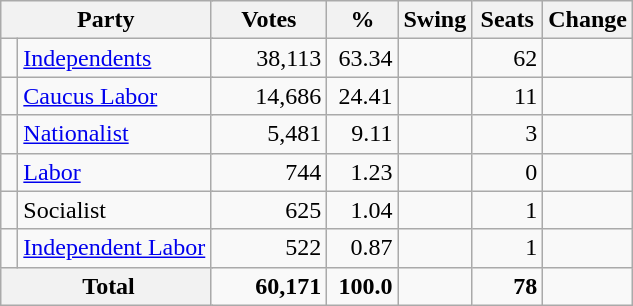<table class="wikitable" style="text-align:right; margin-bottom:0">
<tr>
<th style="width:10px;" colspan=3>Party</th>
<th style="width:70px;">Votes</th>
<th style="width:40px;">%</th>
<th style="width:40px;">Swing</th>
<th style="width:40px;">Seats</th>
<th style="width:40px;">Change</th>
</tr>
<tr>
<td> </td>
<td style="text-align:left;" colspan="2"><a href='#'>Independents</a></td>
<td>38,113</td>
<td>63.34</td>
<td></td>
<td>62</td>
<td></td>
</tr>
<tr>
<td> </td>
<td style="text-align:left;" colspan="2"><a href='#'>Caucus Labor</a></td>
<td>14,686</td>
<td>24.41</td>
<td></td>
<td>11</td>
<td></td>
</tr>
<tr>
<td> </td>
<td style="text-align:left;" colspan="2"><a href='#'>Nationalist</a></td>
<td>5,481</td>
<td>9.11</td>
<td></td>
<td>3</td>
<td></td>
</tr>
<tr>
<td> </td>
<td style="text-align:left;" colspan="2"><a href='#'>Labor</a></td>
<td>744</td>
<td>1.23</td>
<td></td>
<td>0</td>
<td></td>
</tr>
<tr>
<td> </td>
<td style="text-align:left;" colspan="2">Socialist</td>
<td>625</td>
<td>1.04</td>
<td></td>
<td>1</td>
<td></td>
</tr>
<tr>
<td> </td>
<td style="text-align:left;" colspan="2"><a href='#'>Independent Labor</a></td>
<td>522</td>
<td>0.87</td>
<td></td>
<td>1</td>
<td></td>
</tr>
<tr>
<th colspan="3"> Total</th>
<td><strong>60,171</strong></td>
<td><strong>100.0</strong></td>
<td></td>
<td><strong>78</strong></td>
<td></td>
</tr>
</table>
